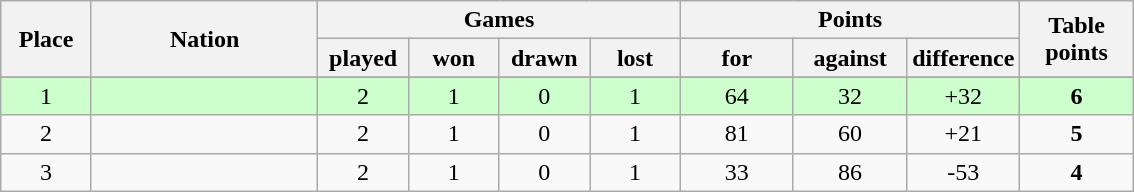<table class="wikitable">
<tr>
<th rowspan=2 width="8%">Place</th>
<th rowspan=2 width="20%">Nation</th>
<th colspan=4 width="32%">Games</th>
<th colspan=3 width="30%">Points</th>
<th rowspan=2 width="10%">Table<br>points</th>
</tr>
<tr>
<th width="8%">played</th>
<th width="8%">won</th>
<th width="8%">drawn</th>
<th width="8%">lost</th>
<th width="10%">for</th>
<th width="10%">against</th>
<th width="10%">difference</th>
</tr>
<tr>
</tr>
<tr bgcolor=#ccffcc align=center>
<td>1</td>
<td align=left></td>
<td>2</td>
<td>1</td>
<td>0</td>
<td>1</td>
<td>64</td>
<td>32</td>
<td>+32</td>
<td><strong>6</strong></td>
</tr>
<tr align=center>
<td>2</td>
<td align=left></td>
<td>2</td>
<td>1</td>
<td>0</td>
<td>1</td>
<td>81</td>
<td>60</td>
<td>+21</td>
<td><strong>5</strong></td>
</tr>
<tr align=center>
<td>3</td>
<td align=left></td>
<td>2</td>
<td>1</td>
<td>0</td>
<td>1</td>
<td>33</td>
<td>86</td>
<td>-53</td>
<td><strong>4</strong></td>
</tr>
</table>
